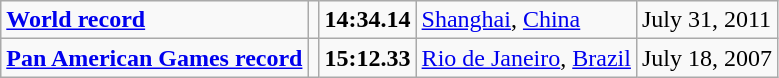<table class="wikitable">
<tr>
<td><strong><a href='#'>World record</a></strong></td>
<td></td>
<td><strong>14:34.14</strong></td>
<td><a href='#'>Shanghai</a>, <a href='#'>China</a></td>
<td>July 31, 2011</td>
</tr>
<tr>
<td><strong><a href='#'>Pan American Games record</a></strong></td>
<td></td>
<td><strong>15:12.33</strong></td>
<td><a href='#'>Rio de Janeiro</a>, <a href='#'>Brazil</a></td>
<td>July 18, 2007</td>
</tr>
</table>
